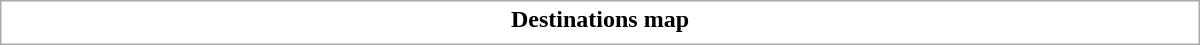<table class="collapsible collapsed" style="border:1px #aaa solid; width:50em; margin:0.2em auto">
<tr>
<th>Destinations map</th>
</tr>
<tr>
<td></td>
</tr>
</table>
